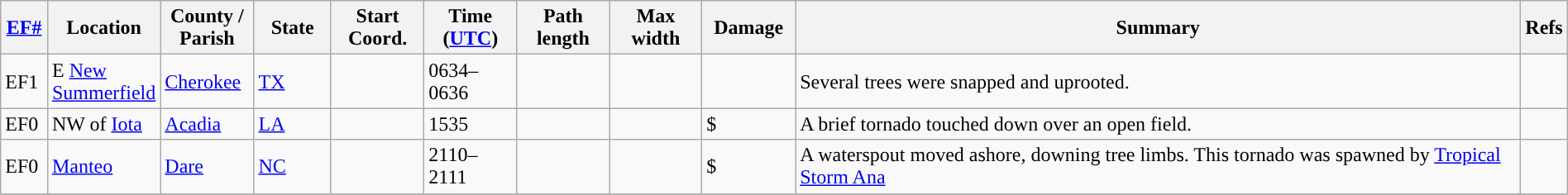<table class="wikitable sortable" style="width:100%;">
<tr>
<th scope="col" width="3%" align="center"><a href='#'>EF#</a></th>
<th scope="col" width="7%" align="center" class="unsortable">Location</th>
<th scope="col" width="6%" align="center" class="unsortable">County / Parish</th>
<th scope="col" width="5%" align="center">State</th>
<th scope="col" width="6%" align="center">Start Coord.</th>
<th scope="col" width="6%" align="center">Time (<a href='#'>UTC</a>)</th>
<th scope="col" width="6%" align="center">Path length</th>
<th scope="col" width="6%" align="center">Max width</th>
<th scope="col" width="6%" align="center">Damage</th>
<th scope="col" width="48%" class="unsortable" align="center">Summary</th>
<th scope="col" width="48%" class="unsortable" align="center">Refs</th>
</tr>
<tr>
<td>EF1</td>
<td>E <a href='#'>New Summerfield</a></td>
<td><a href='#'>Cherokee</a></td>
<td><a href='#'>TX</a></td>
<td></td>
<td>0634–0636</td>
<td></td>
<td></td>
<td></td>
<td>Several trees were snapped and uprooted.</td>
<td></td>
</tr>
<tr>
<td>EF0</td>
<td>NW of <a href='#'>Iota</a></td>
<td><a href='#'>Acadia</a></td>
<td><a href='#'>LA</a></td>
<td></td>
<td>1535</td>
<td></td>
<td></td>
<td>$</td>
<td>A brief tornado touched down over an open field.</td>
<td></td>
</tr>
<tr>
<td>EF0</td>
<td><a href='#'>Manteo</a></td>
<td><a href='#'>Dare</a></td>
<td><a href='#'>NC</a></td>
<td></td>
<td>2110–2111</td>
<td></td>
<td></td>
<td>$</td>
<td>A waterspout moved ashore, downing tree limbs. This tornado was spawned by <a href='#'>Tropical Storm Ana</a></td>
<td></td>
</tr>
<tr>
</tr>
</table>
